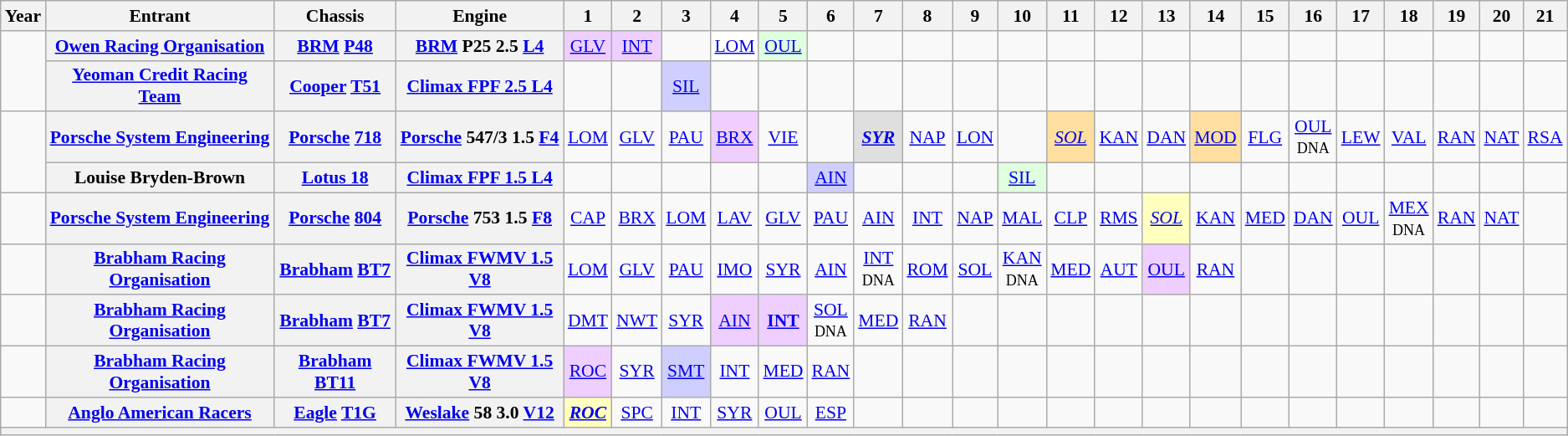<table class="wikitable" style="text-align:center; font-size:90%">
<tr>
<th>Year</th>
<th>Entrant</th>
<th>Chassis</th>
<th>Engine</th>
<th>1</th>
<th>2</th>
<th>3</th>
<th>4</th>
<th>5</th>
<th>6</th>
<th>7</th>
<th>8</th>
<th>9</th>
<th>10</th>
<th>11</th>
<th>12</th>
<th>13</th>
<th>14</th>
<th>15</th>
<th>16</th>
<th>17</th>
<th>18</th>
<th>19</th>
<th>20</th>
<th>21</th>
</tr>
<tr>
<td rowspan=2></td>
<th><a href='#'>Owen Racing Organisation</a></th>
<th><a href='#'>BRM</a> <a href='#'>P48</a></th>
<th><a href='#'>BRM</a> P25 2.5 <a href='#'>L4</a></th>
<td style="background:#EFCFFF;"><a href='#'>GLV</a><br></td>
<td style="background:#EFCFFF;"><a href='#'>INT</a><br></td>
<td></td>
<td style="background:#fff;"><a href='#'>LOM</a><br></td>
<td style="background:#DFFFDF;"><a href='#'>OUL</a><br></td>
<td></td>
<td></td>
<td></td>
<td></td>
<td></td>
<td></td>
<td></td>
<td></td>
<td></td>
<td></td>
<td></td>
<td></td>
<td></td>
<td></td>
<td></td>
<td></td>
</tr>
<tr>
<th><a href='#'>Yeoman Credit Racing Team</a></th>
<th><a href='#'>Cooper</a> <a href='#'>T51</a></th>
<th><a href='#'>Climax FPF 2.5 L4</a></th>
<td></td>
<td></td>
<td style="background:#CFCFFF;"><a href='#'>SIL</a><br></td>
<td></td>
<td></td>
<td></td>
<td></td>
<td></td>
<td></td>
<td></td>
<td></td>
<td></td>
<td></td>
<td></td>
<td></td>
<td></td>
<td></td>
<td></td>
<td></td>
<td></td>
<td></td>
</tr>
<tr>
<td rowspan=2></td>
<th><a href='#'>Porsche System Engineering</a></th>
<th><a href='#'>Porsche</a> <a href='#'>718</a></th>
<th><a href='#'>Porsche</a> 547/3 1.5 <a href='#'>F4</a></th>
<td><a href='#'>LOM</a></td>
<td><a href='#'>GLV</a></td>
<td><a href='#'>PAU</a></td>
<td style="background:#EFCFFF;"><a href='#'>BRX</a><br></td>
<td><a href='#'>VIE</a></td>
<td></td>
<td style="background:#DFDFDF;"><strong><em><a href='#'>SYR</a></em></strong><br></td>
<td><a href='#'>NAP</a></td>
<td><a href='#'>LON</a></td>
<td></td>
<td style="background:#FFDF9F;"><em><a href='#'>SOL</a></em><br></td>
<td><a href='#'>KAN</a></td>
<td><a href='#'>DAN</a></td>
<td style="background:#FFDF9F;"><a href='#'>MOD</a><br></td>
<td><a href='#'>FLG</a></td>
<td><a href='#'>OUL</a><br><small>DNA</small></td>
<td><a href='#'>LEW</a></td>
<td><a href='#'>VAL</a></td>
<td><a href='#'>RAN</a></td>
<td><a href='#'>NAT</a></td>
<td><a href='#'>RSA</a></td>
</tr>
<tr>
<th>Louise Bryden-Brown</th>
<th><a href='#'>Lotus 18</a></th>
<th><a href='#'>Climax FPF 1.5 L4</a></th>
<td></td>
<td></td>
<td></td>
<td></td>
<td></td>
<td style="background:#CFCFFF;"><a href='#'>AIN</a><br></td>
<td></td>
<td></td>
<td></td>
<td style="background:#DFFFDF;"><a href='#'>SIL</a><br></td>
<td></td>
<td></td>
<td></td>
<td></td>
<td></td>
<td></td>
<td></td>
<td></td>
<td></td>
<td></td>
<td></td>
</tr>
<tr>
<td></td>
<th><a href='#'>Porsche System Engineering</a></th>
<th><a href='#'>Porsche</a> <a href='#'>804</a></th>
<th><a href='#'>Porsche</a> 753 1.5 <a href='#'>F8</a></th>
<td><a href='#'>CAP</a></td>
<td><a href='#'>BRX</a></td>
<td><a href='#'>LOM</a></td>
<td><a href='#'>LAV</a></td>
<td><a href='#'>GLV</a></td>
<td><a href='#'>PAU</a></td>
<td><a href='#'>AIN</a></td>
<td><a href='#'>INT</a></td>
<td><a href='#'>NAP</a></td>
<td><a href='#'>MAL</a></td>
<td><a href='#'>CLP</a></td>
<td><a href='#'>RMS</a></td>
<td style="background:#FFFFBF;"><em><a href='#'>SOL</a></em><br></td>
<td><a href='#'>KAN</a></td>
<td><a href='#'>MED</a></td>
<td><a href='#'>DAN</a></td>
<td><a href='#'>OUL</a></td>
<td><a href='#'>MEX</a><br><small>DNA</small></td>
<td><a href='#'>RAN</a></td>
<td><a href='#'>NAT</a></td>
<td></td>
</tr>
<tr>
<td></td>
<th><a href='#'>Brabham Racing Organisation</a></th>
<th><a href='#'>Brabham</a> <a href='#'>BT7</a></th>
<th><a href='#'>Climax FWMV 1.5 V8</a></th>
<td><a href='#'>LOM</a></td>
<td><a href='#'>GLV</a></td>
<td><a href='#'>PAU</a></td>
<td><a href='#'>IMO</a></td>
<td><a href='#'>SYR</a></td>
<td><a href='#'>AIN</a></td>
<td><a href='#'>INT</a><br><small>DNA</small></td>
<td><a href='#'>ROM</a></td>
<td><a href='#'>SOL</a></td>
<td><a href='#'>KAN</a><br><small>DNA</small></td>
<td><a href='#'>MED</a></td>
<td><a href='#'>AUT</a></td>
<td style="background:#EFCFFF;"><a href='#'>OUL</a><br></td>
<td><a href='#'>RAN</a></td>
<td></td>
<td></td>
<td></td>
<td></td>
<td></td>
<td></td>
<td></td>
</tr>
<tr>
<td></td>
<th><a href='#'>Brabham Racing Organisation</a></th>
<th><a href='#'>Brabham</a> <a href='#'>BT7</a></th>
<th><a href='#'>Climax FWMV 1.5 V8</a></th>
<td><a href='#'>DMT</a></td>
<td><a href='#'>NWT</a></td>
<td><a href='#'>SYR</a></td>
<td style="background:#EFCFFF;"><a href='#'>AIN</a><br></td>
<td style="background:#EFCFFF;"><strong><a href='#'>INT</a></strong><br></td>
<td><a href='#'>SOL</a><br><small>DNA</small></td>
<td><a href='#'>MED</a></td>
<td><a href='#'>RAN</a></td>
<td></td>
<td></td>
<td></td>
<td></td>
<td></td>
<td></td>
<td></td>
<td></td>
<td></td>
<td></td>
<td></td>
<td></td>
<td></td>
</tr>
<tr>
<td></td>
<th><a href='#'>Brabham Racing Organisation</a></th>
<th><a href='#'>Brabham</a> <a href='#'>BT11</a></th>
<th><a href='#'>Climax FWMV 1.5 V8</a></th>
<td style="background:#EFCFFF;"><a href='#'>ROC</a><br></td>
<td><a href='#'>SYR</a></td>
<td style="background:#CFCFFF;"><a href='#'>SMT</a><br></td>
<td><a href='#'>INT</a></td>
<td><a href='#'>MED</a></td>
<td><a href='#'>RAN</a></td>
<td></td>
<td></td>
<td></td>
<td></td>
<td></td>
<td></td>
<td></td>
<td></td>
<td></td>
<td></td>
<td></td>
<td></td>
<td></td>
<td></td>
<td></td>
</tr>
<tr>
<td></td>
<th><a href='#'>Anglo American Racers</a></th>
<th><a href='#'>Eagle</a> <a href='#'>T1G</a></th>
<th><a href='#'>Weslake</a> 58 3.0 <a href='#'>V12</a></th>
<td style="background:#FFFFBF;"><strong><em><a href='#'>ROC</a></em></strong><br></td>
<td><a href='#'>SPC</a></td>
<td><a href='#'>INT</a></td>
<td><a href='#'>SYR</a></td>
<td><a href='#'>OUL</a></td>
<td><a href='#'>ESP</a></td>
<td></td>
<td></td>
<td></td>
<td></td>
<td></td>
<td></td>
<td></td>
<td></td>
<td></td>
<td></td>
<td></td>
<td></td>
<td></td>
<td></td>
<td></td>
</tr>
<tr>
<th colspan="25"></th>
</tr>
</table>
